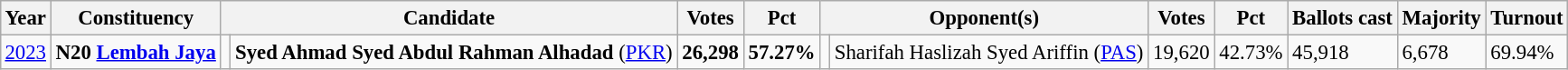<table class="wikitable" style="margin:0.5em ; font-size:95%">
<tr>
<th>Year</th>
<th>Constituency</th>
<th colspan="2">Candidate</th>
<th>Votes</th>
<th>Pct</th>
<th colspan="2">Opponent(s)</th>
<th>Votes</th>
<th>Pct</th>
<th>Ballots cast</th>
<th>Majority</th>
<th>Turnout</th>
</tr>
<tr>
<td><a href='#'>2023</a></td>
<td><strong>N20 <a href='#'>Lembah Jaya</a></strong></td>
<td></td>
<td><strong>Syed Ahmad Syed Abdul Rahman Alhadad</strong> (<a href='#'>PKR</a>)</td>
<td><strong>26,298</strong></td>
<td><strong>57.27%</strong></td>
<td bgcolor=></td>
<td>Sharifah Haslizah Syed Ariffin (<a href='#'>PAS</a>)</td>
<td align="right">19,620</td>
<td>42.73%</td>
<td>45,918</td>
<td>6,678</td>
<td>69.94%</td>
</tr>
</table>
